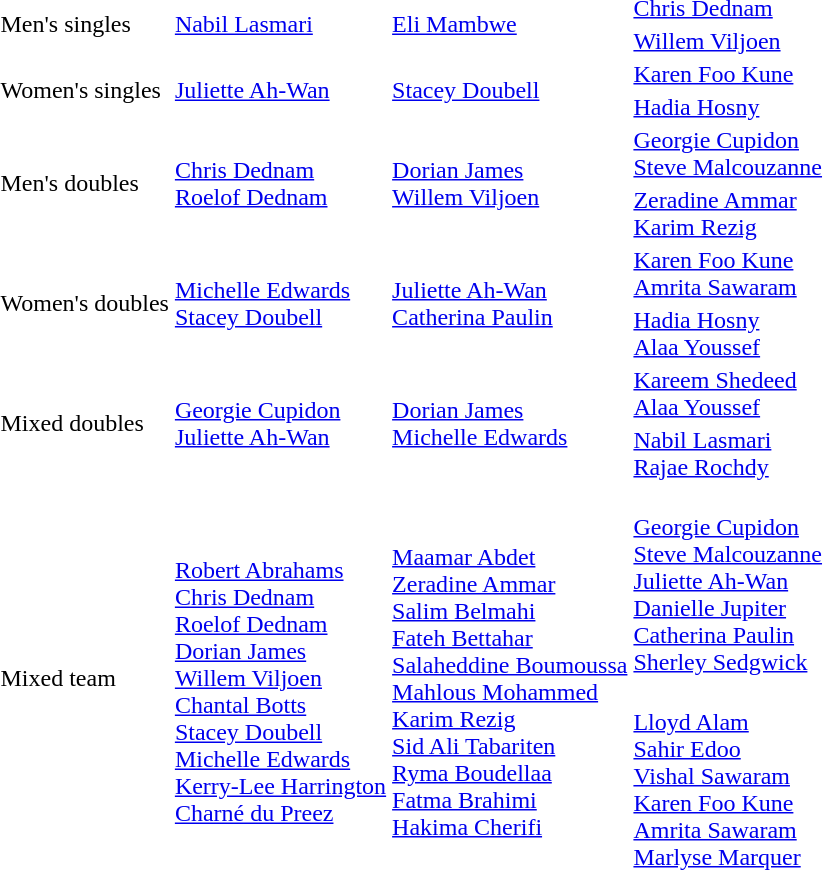<table>
<tr>
<td rowspan=2>Men's singles</td>
<td rowspan=2> <a href='#'>Nabil Lasmari</a></td>
<td rowspan=2> <a href='#'>Eli Mambwe</a></td>
<td> <a href='#'>Chris Dednam</a></td>
</tr>
<tr>
<td> <a href='#'>Willem Viljoen</a></td>
</tr>
<tr>
<td rowspan=2>Women's singles</td>
<td rowspan=2> <a href='#'>Juliette Ah-Wan</a></td>
<td rowspan=2> <a href='#'>Stacey Doubell</a></td>
<td> <a href='#'>Karen Foo Kune</a></td>
</tr>
<tr>
<td> <a href='#'>Hadia Hosny</a></td>
</tr>
<tr>
<td rowspan=2>Men's doubles</td>
<td rowspan=2> <a href='#'>Chris Dednam</a> <br> <a href='#'>Roelof Dednam</a></td>
<td rowspan=2> <a href='#'>Dorian James</a> <br> <a href='#'>Willem Viljoen</a></td>
<td> <a href='#'>Georgie Cupidon</a> <br> <a href='#'>Steve Malcouzanne</a></td>
</tr>
<tr>
<td> <a href='#'>Zeradine Ammar</a> <br> <a href='#'>Karim Rezig</a></td>
</tr>
<tr>
<td rowspan=2>Women's doubles</td>
<td rowspan=2> <a href='#'>Michelle Edwards</a> <br> <a href='#'>Stacey Doubell</a></td>
<td rowspan=2> <a href='#'>Juliette Ah-Wan</a> <br> <a href='#'>Catherina Paulin</a></td>
<td> <a href='#'>Karen Foo Kune</a> <br> <a href='#'>Amrita Sawaram</a></td>
</tr>
<tr>
<td> <a href='#'>Hadia Hosny</a> <br> <a href='#'>Alaa Youssef</a></td>
</tr>
<tr>
<td rowspan=2>Mixed doubles</td>
<td rowspan=2> <a href='#'>Georgie Cupidon</a> <br> <a href='#'>Juliette Ah-Wan</a></td>
<td rowspan=2> <a href='#'>Dorian James</a> <br> <a href='#'>Michelle Edwards</a></td>
<td> <a href='#'>Kareem Shedeed</a> <br> <a href='#'>Alaa Youssef</a></td>
</tr>
<tr>
<td> <a href='#'>Nabil Lasmari</a> <br> <a href='#'>Rajae Rochdy</a></td>
</tr>
<tr>
<td rowspan=2>Mixed team</td>
<td rowspan=2><br><a href='#'>Robert Abrahams</a><br><a href='#'>Chris Dednam</a><br><a href='#'>Roelof Dednam</a><br><a href='#'>Dorian James</a><br><a href='#'>Willem Viljoen</a><br><a href='#'>Chantal Botts</a><br><a href='#'>Stacey Doubell</a><br><a href='#'>Michelle Edwards</a><br><a href='#'>Kerry-Lee Harrington</a><br><a href='#'>Charné du Preez</a></td>
<td rowspan=2><br><a href='#'>Maamar Abdet</a><br><a href='#'>Zeradine Ammar</a><br><a href='#'>Salim Belmahi</a><br><a href='#'>Fateh Bettahar</a><br><a href='#'>Salaheddine Boumoussa</a><br><a href='#'>Mahlous Mohammed</a><br><a href='#'>Karim Rezig</a><br><a href='#'>Sid Ali Tabariten</a><br><a href='#'>Ryma Boudellaa</a><br><a href='#'>Fatma Brahimi</a><br><a href='#'>Hakima Cherifi</a></td>
<td><br><a href='#'>Georgie Cupidon</a><br><a href='#'>Steve Malcouzanne</a><br><a href='#'>Juliette Ah-Wan</a><br><a href='#'>Danielle Jupiter</a><br><a href='#'>Catherina Paulin</a><br><a href='#'>Sherley Sedgwick</a></td>
</tr>
<tr>
<td><br><a href='#'>Lloyd Alam</a><br><a href='#'>Sahir Edoo</a><br><a href='#'>Vishal Sawaram</a><br><a href='#'>Karen Foo Kune</a><br><a href='#'>Amrita Sawaram</a><br><a href='#'>Marlyse Marquer</a></td>
</tr>
</table>
